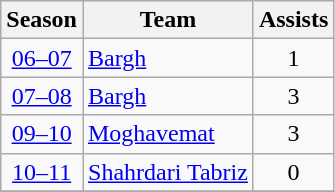<table class="wikitable" style="text-align: center;">
<tr>
<th>Season</th>
<th>Team</th>
<th>Assists</th>
</tr>
<tr>
<td><a href='#'>06–07</a></td>
<td align="left"><a href='#'>Bargh</a></td>
<td>1</td>
</tr>
<tr>
<td><a href='#'>07–08</a></td>
<td align="left"><a href='#'>Bargh</a></td>
<td>3</td>
</tr>
<tr>
<td><a href='#'>09–10</a></td>
<td align="left"><a href='#'>Moghavemat</a></td>
<td>3</td>
</tr>
<tr>
<td><a href='#'>10–11</a></td>
<td align="left"><a href='#'>Shahrdari Tabriz</a></td>
<td>0</td>
</tr>
<tr>
</tr>
</table>
